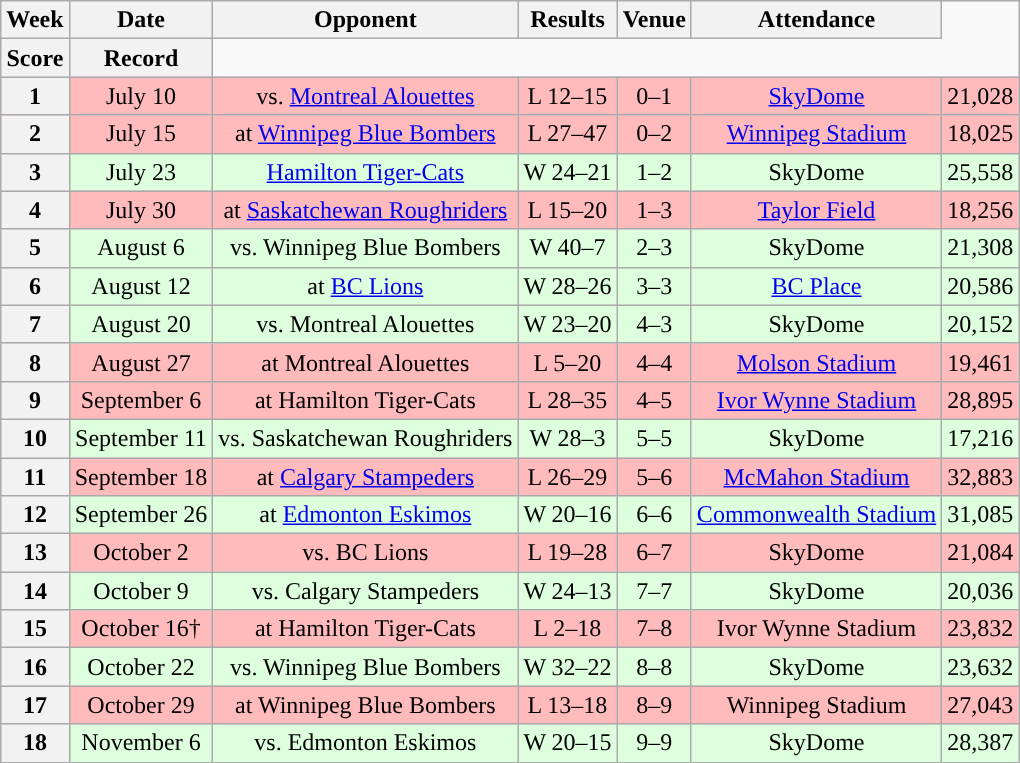<table class="wikitable" style="text-align:center">
<tr>
<th>Week</th>
<th>Date</th>
<th>Opponent</th>
<th>Results</th>
<th>Venue</th>
<th>Attendance</th>
</tr>
<tr>
<th>Score</th>
<th>Record</th>
</tr>
<tr style="background:#ffbbbb">
<th>1</th>
<td>July 10</td>
<td>vs. <a href='#'>Montreal Alouettes</a></td>
<td>L 12–15</td>
<td>0–1</td>
<td><a href='#'>SkyDome</a></td>
<td>21,028</td>
</tr>
<tr style="background:#ffbbbb">
<th>2</th>
<td>July 15</td>
<td>at <a href='#'>Winnipeg Blue Bombers</a></td>
<td>L 27–47</td>
<td>0–2</td>
<td><a href='#'>Winnipeg Stadium</a></td>
<td>18,025</td>
</tr>
<tr style="background:#ddffdd">
<th>3</th>
<td>July 23</td>
<td><a href='#'>Hamilton Tiger-Cats</a></td>
<td>W 24–21</td>
<td>1–2</td>
<td>SkyDome</td>
<td>25,558</td>
</tr>
<tr style="background:#ffbbbb">
<th>4</th>
<td>July 30</td>
<td>at <a href='#'>Saskatchewan Roughriders</a></td>
<td>L 15–20</td>
<td>1–3</td>
<td><a href='#'>Taylor Field</a></td>
<td>18,256</td>
</tr>
<tr style="background:#ddffdd">
<th>5</th>
<td>August 6</td>
<td>vs. Winnipeg Blue Bombers</td>
<td>W 40–7</td>
<td>2–3</td>
<td>SkyDome</td>
<td>21,308</td>
</tr>
<tr style="background:#ddffdd">
<th>6</th>
<td>August 12</td>
<td>at <a href='#'>BC Lions</a></td>
<td>W 28–26</td>
<td>3–3</td>
<td><a href='#'>BC Place</a></td>
<td>20,586</td>
</tr>
<tr style="background:#ddffdd">
<th>7</th>
<td>August 20</td>
<td>vs. Montreal Alouettes</td>
<td>W 23–20</td>
<td>4–3</td>
<td>SkyDome</td>
<td>20,152</td>
</tr>
<tr style="background:#ffbbbb">
<th>8</th>
<td>August 27</td>
<td>at Montreal Alouettes</td>
<td>L 5–20</td>
<td>4–4</td>
<td><a href='#'>Molson Stadium</a></td>
<td>19,461</td>
</tr>
<tr style="background:#ffbbbb">
<th>9</th>
<td>September 6</td>
<td>at Hamilton Tiger-Cats</td>
<td>L 28–35</td>
<td>4–5</td>
<td><a href='#'>Ivor Wynne Stadium</a></td>
<td>28,895</td>
</tr>
<tr style="background:#ddffdd">
<th>10</th>
<td>September 11</td>
<td>vs. Saskatchewan Roughriders</td>
<td>W 28–3</td>
<td>5–5</td>
<td>SkyDome</td>
<td>17,216</td>
</tr>
<tr style="background:#ffbbbb">
<th>11</th>
<td>September 18</td>
<td>at <a href='#'>Calgary Stampeders</a></td>
<td>L 26–29</td>
<td>5–6</td>
<td><a href='#'>McMahon Stadium</a></td>
<td>32,883</td>
</tr>
<tr style="background:#ddffdd">
<th>12</th>
<td>September 26</td>
<td>at <a href='#'>Edmonton Eskimos</a></td>
<td>W 20–16</td>
<td>6–6</td>
<td><a href='#'>Commonwealth Stadium</a></td>
<td>31,085</td>
</tr>
<tr style="background:#ffbbbb">
<th>13</th>
<td>October 2</td>
<td>vs. BC Lions</td>
<td>L 19–28</td>
<td>6–7</td>
<td>SkyDome</td>
<td>21,084</td>
</tr>
<tr style="background:#ddffdd">
<th>14</th>
<td>October 9</td>
<td>vs. Calgary Stampeders</td>
<td>W 24–13</td>
<td>7–7</td>
<td>SkyDome</td>
<td>20,036</td>
</tr>
<tr style="background:#ffbbbb">
<th>15</th>
<td>October 16†</td>
<td>at Hamilton Tiger-Cats</td>
<td>L 2–18</td>
<td>7–8</td>
<td>Ivor Wynne Stadium</td>
<td>23,832</td>
</tr>
<tr style="background:#ddffdd">
<th>16</th>
<td>October 22</td>
<td>vs. Winnipeg Blue Bombers</td>
<td>W 32–22</td>
<td>8–8</td>
<td>SkyDome</td>
<td>23,632</td>
</tr>
<tr style="background:#ffbbbb">
<th>17</th>
<td>October 29</td>
<td>at Winnipeg Blue Bombers</td>
<td>L 13–18</td>
<td>8–9</td>
<td>Winnipeg Stadium</td>
<td>27,043</td>
</tr>
<tr style="background:#ddffdd">
<th>18</th>
<td>November 6</td>
<td>vs. Edmonton Eskimos</td>
<td>W 20–15</td>
<td>9–9</td>
<td>SkyDome</td>
<td>28,387</td>
</tr>
</table>
